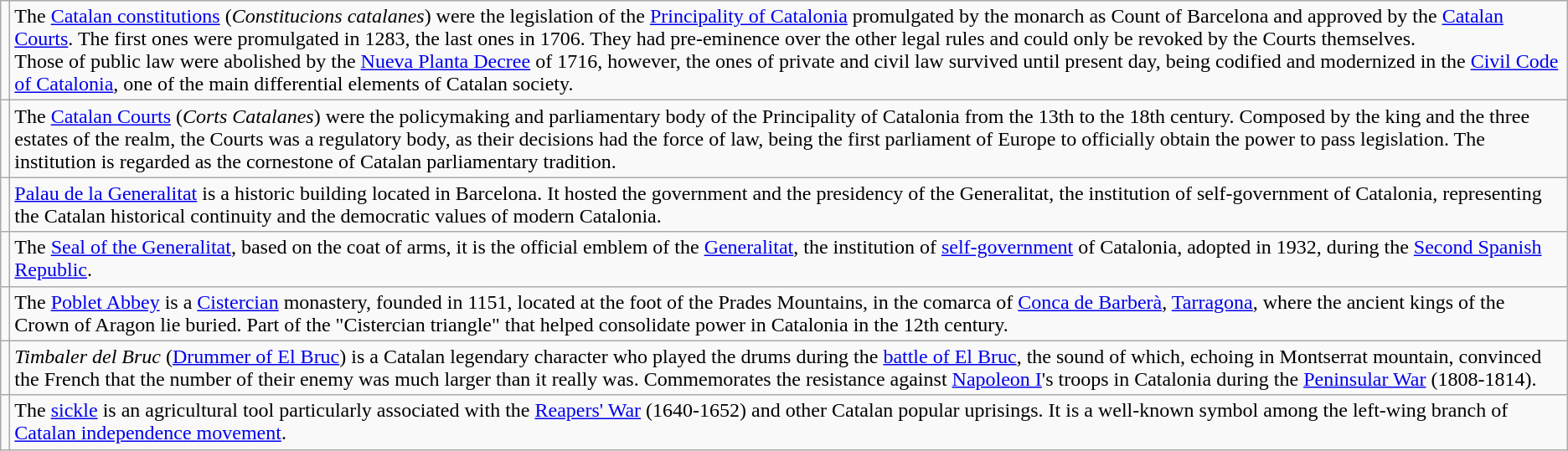<table class="wikitable">
<tr>
<td></td>
<td>The <a href='#'>Catalan constitutions</a> (<em>Constitucions catalanes</em>) were the legislation of the <a href='#'>Principality of Catalonia</a> promulgated by the monarch as Count of Barcelona and approved by the <a href='#'>Catalan Courts</a>. The first ones were promulgated in 1283, the last ones in 1706. They had pre-eminence over the other legal rules and could only be revoked by the Courts themselves.<br>Those of public law were abolished by the <a href='#'>Nueva Planta Decree</a> of 1716, however, the ones of private and civil law survived until present day, being codified and modernized in the <a href='#'>Civil Code of Catalonia</a>, one of the main differential elements of Catalan society.</td>
</tr>
<tr>
<td></td>
<td>The <a href='#'>Catalan Courts</a> (<em>Corts Catalanes</em>)  were the policymaking and parliamentary body of the Principality of Catalonia from the 13th to the 18th century. Composed by the king and the three estates of the realm, the Courts was a regulatory body, as their decisions had the force of law, being the first parliament of Europe to officially obtain the power to pass legislation. The institution is regarded as the cornestone of Catalan parliamentary tradition.</td>
</tr>
<tr>
<td></td>
<td><a href='#'>Palau de la Generalitat</a> is a historic building located in Barcelona. It hosted the government and the presidency of the Generalitat, the institution of self-government of Catalonia, representing the Catalan historical continuity and the democratic values of modern Catalonia.</td>
</tr>
<tr>
<td></td>
<td>The <a href='#'>Seal of the Generalitat</a>, based on the coat of arms, it is the official emblem of the <a href='#'>Generalitat</a>, the institution of <a href='#'>self-government</a> of Catalonia, adopted in 1932, during the <a href='#'>Second Spanish Republic</a>.</td>
</tr>
<tr>
<td></td>
<td>The <a href='#'>Poblet Abbey</a> is a <a href='#'>Cistercian</a> monastery, founded in 1151, located at the foot of the Prades Mountains, in the comarca of <a href='#'>Conca de Barberà</a>, <a href='#'>Tarragona</a>, where the ancient kings of the Crown of Aragon lie buried. Part of the "Cistercian triangle" that helped consolidate power in Catalonia in the 12th century. </td>
</tr>
<tr>
<td></td>
<td><em>Timbaler del Bruc</em> (<a href='#'>Drummer of El Bruc</a>) is a Catalan legendary character who played the drums during the <a href='#'>battle of El Bruc</a>, the sound of which, echoing in Montserrat mountain, convinced the French that the number of their enemy was much larger than it really was. Commemorates the resistance against <a href='#'>Napoleon I</a>'s troops in Catalonia during the <a href='#'>Peninsular War</a>  (1808-1814).</td>
</tr>
<tr>
<td></td>
<td>The <a href='#'>sickle</a> is an agricultural tool particularly associated with the <a href='#'>Reapers' War</a> (1640-1652) and other Catalan popular uprisings. It is a well-known symbol among the left-wing branch of <a href='#'>Catalan independence movement</a>.</td>
</tr>
</table>
